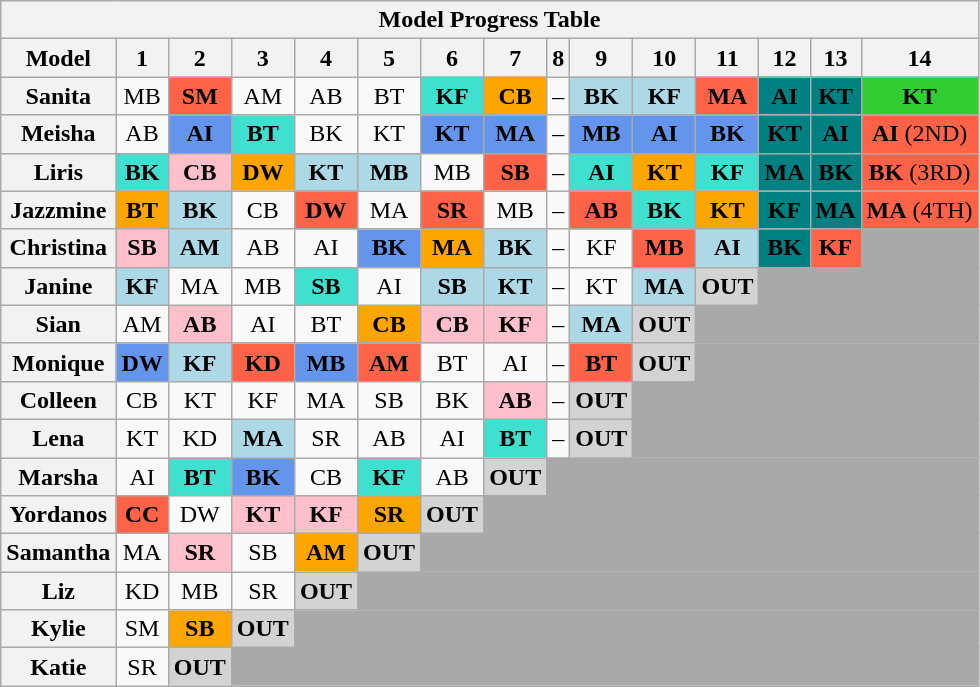<table class="wikitable" style="text-align:center">
<tr>
<th colspan="15">Model Progress Table</th>
</tr>
<tr>
<th><strong>Model</strong></th>
<th>1</th>
<th>2</th>
<th>3</th>
<th>4</th>
<th>5</th>
<th>6</th>
<th>7</th>
<th>8 </th>
<th>9</th>
<th>10</th>
<th>11</th>
<th>12</th>
<th>13</th>
<th>14</th>
</tr>
<tr>
<th>Sanita</th>
<td>MB</td>
<td bgcolor="tomato"><strong>SM</strong></td>
<td>AM</td>
<td>AB</td>
<td>BT</td>
<td bgcolor="turquoise"><strong>KF</strong></td>
<td bgcolor="orange"><strong>CB</strong></td>
<td>–</td>
<td bgcolor="lightblue"><strong>BK</strong></td>
<td bgcolor="lightblue"><strong>KF</strong></td>
<td bgcolor="tomato"><strong>MA</strong></td>
<td bgcolor="teal"><strong>AI</strong></td>
<td bgcolor="teal"><strong>KT</strong></td>
<td bgcolor="limegreen"><strong>KT</strong></td>
</tr>
<tr>
<th>Meisha</th>
<td>AB</td>
<td bgcolor="cornflowerblue"><strong>AI</strong></td>
<td bgcolor="turquoise"><strong>BT</strong></td>
<td>BK</td>
<td>KT</td>
<td bgcolor="cornflowerblue"><strong>KT</strong></td>
<td bgcolor="cornflowerblue"><strong>MA</strong></td>
<td>–</td>
<td bgcolor="cornflowerblue"><strong>MB</strong></td>
<td bgcolor="cornflowerblue"><strong>AI</strong></td>
<td bgcolor="cornflowerblue"><strong>BK</strong></td>
<td bgcolor="teal"><strong>KT</strong></td>
<td bgcolor="teal"><strong>AI</strong></td>
<td bgcolor="tomato"><strong>AI</strong> (2ND)</td>
</tr>
<tr>
<th>Liris</th>
<td bgcolor="turquoise"><strong>BK</strong></td>
<td bgcolor="pink"><strong>CB</strong></td>
<td bgcolor="orange"><strong>DW</strong></td>
<td bgcolor="lightblue"><strong>KT</strong></td>
<td bgcolor="lightblue"><strong>MB</strong></td>
<td>MB</td>
<td bgcolor="tomato"><strong>SB</strong></td>
<td>–</td>
<td bgcolor="turquoise"><strong>AI</strong></td>
<td bgcolor="orange"><strong>KT</strong></td>
<td bgcolor="turquoise"><strong>KF</strong></td>
<td bgcolor="teal"><strong>MA</strong></td>
<td bgcolor="teal"><strong>BK</strong></td>
<td bgcolor="tomato"><strong>BK</strong> (3RD)</td>
</tr>
<tr>
<th>Jazzmine</th>
<td bgcolor="orange"><strong>BT</strong></td>
<td bgcolor="lightblue"><strong>BK</strong></td>
<td>CB</td>
<td bgcolor="tomato"><strong>DW</strong></td>
<td>MA</td>
<td bgcolor="tomato"><strong>SR</strong></td>
<td>MB</td>
<td>–</td>
<td bgcolor="tomato"><strong>AB</strong></td>
<td bgcolor="turquoise"><strong>BK</strong></td>
<td bgcolor="orange"><strong>KT</strong></td>
<td bgcolor="teal"><strong>KF</strong></td>
<td bgcolor="teal"><strong>MA</strong></td>
<td bgcolor="tomato"><strong>MA</strong> (4TH)</td>
</tr>
<tr>
<th>Christina</th>
<td bgcolor="pink"><strong>SB</strong></td>
<td bgcolor="lightblue"><strong>AM</strong></td>
<td>AB</td>
<td>AI</td>
<td bgcolor="cornflowerblue"><strong>BK</strong></td>
<td bgcolor="orange"><strong>MA</strong></td>
<td bgcolor="lightblue"><strong>BK</strong></td>
<td>–</td>
<td>KF</td>
<td bgcolor="tomato"><strong>MB</strong></td>
<td bgcolor="lightblue"><strong>AI</strong></td>
<td bgcolor="teal"><strong>BK</strong></td>
<td bgcolor="tomato"><strong>KF</strong></td>
<td bgcolor="darkgray"></td>
</tr>
<tr>
<th>Janine</th>
<td bgcolor="lightblue"><strong>KF</strong></td>
<td>MA</td>
<td>MB</td>
<td bgcolor="turquoise"><strong>SB</strong></td>
<td>AI</td>
<td bgcolor="lightblue"><strong>SB</strong></td>
<td bgcolor="lightblue"><strong>KT</strong></td>
<td>–</td>
<td>KT</td>
<td bgcolor="lightblue"><strong>MA</strong></td>
<td bgcolor="lightgrey"><strong>OUT</strong></td>
<td bgcolor="darkgray" colspan="3"></td>
</tr>
<tr>
<th>Sian</th>
<td>AM</td>
<td bgcolor="pink"><strong>AB</strong></td>
<td>AI</td>
<td>BT</td>
<td bgcolor="orange"><strong>CB</strong></td>
<td bgcolor="pink"><strong>CB</strong></td>
<td bgcolor="pink"><strong>KF</strong></td>
<td>–</td>
<td bgcolor="lightblue"><strong>MA</strong></td>
<td bgcolor="lightgrey"><strong>OUT</strong></td>
<td bgcolor="darkgray" colspan="4"></td>
</tr>
<tr>
<th>Monique</th>
<td bgcolor="cornflowerblue"><strong>DW</strong></td>
<td style="background:lightblue;"><strong>KF</strong></td>
<td bgcolor="tomato"><strong>KD</strong></td>
<td bgcolor="cornflowerblue"><strong>MB</strong></td>
<td bgcolor="tomato"><strong>AM</strong></td>
<td>BT</td>
<td>AI</td>
<td>–</td>
<td bgcolor="tomato"><strong>BT</strong></td>
<td style="background:lightgrey;"><strong>OUT</strong></td>
<td bgcolor="darkgray" colspan="4"></td>
</tr>
<tr>
<th>Colleen</th>
<td>CB</td>
<td>KT</td>
<td>KF</td>
<td>MA</td>
<td>SB</td>
<td>BK</td>
<td style="background:pink;"><strong>AB</strong></td>
<td>–</td>
<td style="background:lightgrey;"><strong>OUT</strong></td>
<td bgcolor="darkgray" colspan="5"></td>
</tr>
<tr>
<th>Lena</th>
<td>KT</td>
<td>KD</td>
<td style="background:lightblue;"><strong>MA</strong></td>
<td>SR</td>
<td>AB</td>
<td>AI</td>
<td style="background:turquoise;"><strong>BT</strong></td>
<td>–</td>
<td style="background:lightgrey;"><strong>OUT</strong></td>
<td bgcolor="darkgray" colspan="5"></td>
</tr>
<tr>
<th>Marsha</th>
<td>AI</td>
<td style="background:turquoise;"><strong>BT</strong></td>
<td bgcolor="cornflowerblue"><strong>BK</strong></td>
<td>CB</td>
<td style="background:turquoise;"><strong>KF</strong></td>
<td>AB</td>
<td style="background:lightgrey;"><strong>OUT</strong></td>
<td bgcolor="darkgray" colspan="7"></td>
</tr>
<tr>
<th>Yordanos</th>
<td bgcolor="tomato"><strong>CC</strong></td>
<td>DW</td>
<td style="background:pink;"><strong>KT</strong></td>
<td style="background:pink;"><strong>KF</strong></td>
<td style="background:orange;"><strong>SR</strong></td>
<td style="background:lightgrey;"><strong>OUT</strong></td>
<td bgcolor="darkgray" colspan="8"></td>
</tr>
<tr>
<th>Samantha</th>
<td>MA</td>
<td style="background:pink;"><strong>SR</strong></td>
<td>SB</td>
<td style="background:orange;"><strong>AM</strong></td>
<td style="background:lightgrey;"><strong>OUT</strong></td>
<td bgcolor="darkgray" colspan="9"></td>
</tr>
<tr>
<th>Liz</th>
<td>KD</td>
<td>MB</td>
<td>SR</td>
<td style="background:lightgrey;"><strong>OUT</strong></td>
<td bgcolor="darkgray" colspan="10"></td>
</tr>
<tr>
<th>Kylie</th>
<td>SM</td>
<td style="background:orange;"><strong>SB</strong></td>
<td style="background:lightgrey;"><strong>OUT</strong></td>
<td bgcolor="darkgray" colspan="11"></td>
</tr>
<tr>
<th>Katie</th>
<td>SR</td>
<td style="background:lightgrey;"><strong>OUT</strong></td>
<td bgcolor="darkgray" colspan="12"></td>
</tr>
</table>
